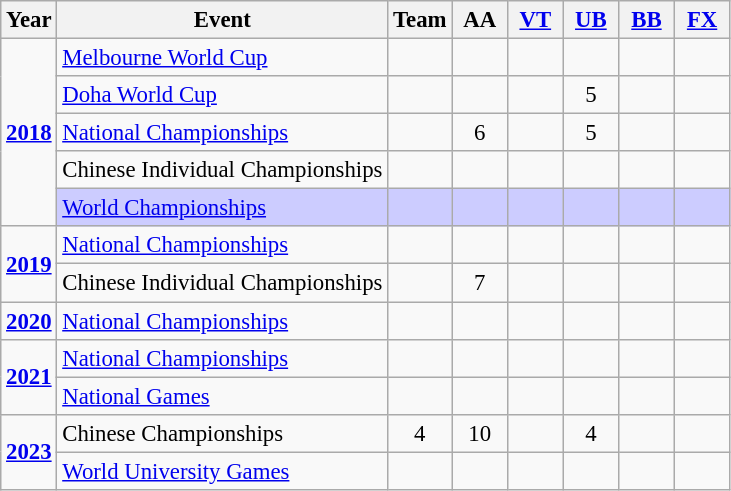<table class="wikitable" style="text-align:center; font-size:95%;">
<tr>
<th align=center>Year</th>
<th align=center>Event</th>
<th style="width:30px;">Team</th>
<th style="width:30px;">AA</th>
<th style="width:30px;"><a href='#'>VT</a></th>
<th style="width:30px;"><a href='#'>UB</a></th>
<th style="width:30px;"><a href='#'>BB</a></th>
<th style="width:30px;"><a href='#'>FX</a></th>
</tr>
<tr>
<td rowspan="5"><strong><a href='#'>2018</a></strong></td>
<td align=left><a href='#'>Melbourne World Cup</a></td>
<td></td>
<td></td>
<td></td>
<td></td>
<td></td>
<td></td>
</tr>
<tr>
<td align=left><a href='#'>Doha World Cup</a></td>
<td></td>
<td></td>
<td></td>
<td>5</td>
<td></td>
<td></td>
</tr>
<tr>
<td align=left><a href='#'>National Championships</a></td>
<td></td>
<td>6</td>
<td></td>
<td>5</td>
<td></td>
<td></td>
</tr>
<tr>
<td align=left>Chinese Individual Championships</td>
<td></td>
<td></td>
<td></td>
<td></td>
<td></td>
<td></td>
</tr>
<tr bgcolor=#CCCCFF>
<td align="left"><a href='#'>World Championships</a></td>
<td></td>
<td></td>
<td></td>
<td></td>
<td></td>
<td></td>
</tr>
<tr>
<td rowspan="2"><strong><a href='#'>2019</a></strong></td>
<td align=left><a href='#'>National Championships</a></td>
<td></td>
<td></td>
<td></td>
<td></td>
<td></td>
<td></td>
</tr>
<tr>
<td align=left>Chinese Individual Championships</td>
<td></td>
<td>7</td>
<td></td>
<td></td>
<td></td>
<td></td>
</tr>
<tr>
<td rowspan="1"><strong><a href='#'>2020</a></strong></td>
<td align=left><a href='#'>National Championships</a></td>
<td></td>
<td></td>
<td></td>
<td></td>
<td></td>
<td></td>
</tr>
<tr>
<td rowspan="2"><strong><a href='#'>2021</a></strong></td>
<td align = left><a href='#'>National Championships</a></td>
<td></td>
<td></td>
<td></td>
<td></td>
<td></td>
<td></td>
</tr>
<tr>
<td align=left><a href='#'>National Games</a></td>
<td></td>
<td></td>
<td></td>
<td></td>
<td></td>
<td></td>
</tr>
<tr>
<td rowspan="2"><strong><a href='#'>2023</a></strong></td>
<td align=left>Chinese Championships</td>
<td>4</td>
<td>10</td>
<td></td>
<td>4</td>
<td></td>
<td></td>
</tr>
<tr>
<td align=left><a href='#'>World University Games</a></td>
<td></td>
<td></td>
<td></td>
<td></td>
<td></td>
<td></td>
</tr>
</table>
